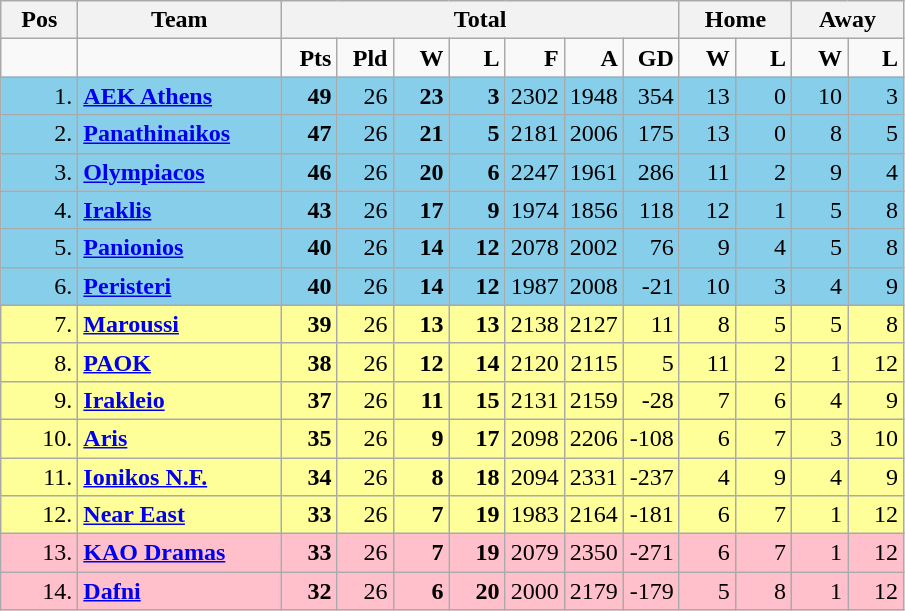<table class="wikitable" style="text-align: right;">
<tr>
<th width="44">Pos</th>
<th width="128">Team</th>
<th colspan=7>Total</th>
<th colspan=2>Home</th>
<th colspan=2>Away</th>
</tr>
<tr>
<td></td>
<td></td>
<td width="30"><strong>Pts</strong></td>
<td width="30"><strong>Pld</strong></td>
<td width="30"><strong>W</strong></td>
<td width="30"><strong>L</strong></td>
<td width="30"><strong>F</strong></td>
<td width="30"><strong>A</strong></td>
<td width="30"><strong>GD</strong></td>
<td width="30"><strong>W</strong></td>
<td width="30"><strong>L</strong></td>
<td width="30"><strong>W</strong></td>
<td width="30"><strong>L</strong></td>
</tr>
<tr bgcolor="87ceeb">
<td>1.</td>
<td align="left"><strong><a href='#'>AEK Athens</a> </strong></td>
<td><strong>49 </strong></td>
<td>26</td>
<td><strong>23</strong></td>
<td><strong>3 </strong></td>
<td>2302</td>
<td>1948</td>
<td>354</td>
<td>13</td>
<td>0</td>
<td>10</td>
<td>3</td>
</tr>
<tr bgcolor="87ceeb">
<td>2.</td>
<td align="left"><strong><a href='#'>Panathinaikos</a> </strong></td>
<td><strong>47</strong></td>
<td>26</td>
<td><strong>21</strong></td>
<td><strong>5 </strong></td>
<td>2181</td>
<td>2006</td>
<td>175</td>
<td>13</td>
<td>0</td>
<td>8</td>
<td>5</td>
</tr>
<tr bgcolor="87ceeb">
<td>3.</td>
<td align="left"><strong><a href='#'>Olympiacos</a> </strong></td>
<td><strong>46</strong></td>
<td>26</td>
<td><strong>20</strong></td>
<td><strong>6</strong></td>
<td>2247</td>
<td>1961</td>
<td>286</td>
<td>11</td>
<td>2</td>
<td>9</td>
<td>4</td>
</tr>
<tr bgcolor="87ceeb">
<td>4.</td>
<td align="left"><strong><a href='#'>Iraklis</a> </strong></td>
<td><strong>43 </strong></td>
<td>26</td>
<td><strong>17 </strong></td>
<td><strong>9</strong></td>
<td>1974</td>
<td>1856</td>
<td>118</td>
<td>12</td>
<td>1</td>
<td>5</td>
<td>8</td>
</tr>
<tr bgcolor="87ceeb">
<td>5.</td>
<td align="left"><strong><a href='#'>Panionios</a>  </strong></td>
<td><strong>40</strong></td>
<td>26</td>
<td><strong>14 </strong></td>
<td><strong>12</strong></td>
<td>2078</td>
<td>2002</td>
<td>76</td>
<td>9</td>
<td>4</td>
<td>5</td>
<td>8</td>
</tr>
<tr bgcolor="87ceeb">
<td>6.</td>
<td align="left"><strong><a href='#'>Peristeri</a></strong></td>
<td><strong>40 </strong></td>
<td>26</td>
<td><strong>14 </strong></td>
<td><strong>12 </strong></td>
<td>1987</td>
<td>2008</td>
<td>-21</td>
<td>10</td>
<td>3</td>
<td>4</td>
<td>9</td>
</tr>
<tr bgcolor="FFFF99">
<td>7.</td>
<td align="left"><strong><a href='#'>Maroussi</a></strong></td>
<td><strong>39</strong></td>
<td>26</td>
<td><strong>13</strong></td>
<td><strong>13</strong></td>
<td>2138</td>
<td>2127</td>
<td>11</td>
<td>8</td>
<td>5</td>
<td>5</td>
<td>8</td>
</tr>
<tr bgcolor="FFFF99">
<td>8.</td>
<td align="left"><strong><a href='#'>PAOK</a> </strong></td>
<td><strong>38</strong></td>
<td>26</td>
<td><strong>12</strong></td>
<td><strong>14</strong></td>
<td>2120</td>
<td>2115</td>
<td>5</td>
<td>11</td>
<td>2</td>
<td>1</td>
<td>12</td>
</tr>
<tr bgcolor="FFFF99">
<td>9.</td>
<td align="left"><strong><a href='#'>Irakleio</a> </strong></td>
<td><strong>37</strong></td>
<td>26</td>
<td><strong>11</strong></td>
<td><strong>15</strong></td>
<td>2131</td>
<td>2159</td>
<td>-28</td>
<td>7</td>
<td>6</td>
<td>4</td>
<td>9</td>
</tr>
<tr bgcolor="FFFF99">
<td>10.</td>
<td align="left"><strong><a href='#'>Aris</a> </strong></td>
<td><strong>35 </strong></td>
<td>26</td>
<td><strong>9</strong></td>
<td><strong>17</strong></td>
<td>2098</td>
<td>2206</td>
<td>-108</td>
<td>6</td>
<td>7</td>
<td>3</td>
<td>10</td>
</tr>
<tr bgcolor="FFFF99">
<td>11.</td>
<td align="left"><strong><a href='#'>Ionikos N.F.</a> </strong></td>
<td><strong>34</strong></td>
<td>26</td>
<td><strong>8 </strong></td>
<td><strong>18 </strong></td>
<td>2094</td>
<td>2331</td>
<td>-237</td>
<td>4</td>
<td>9</td>
<td>4</td>
<td>9</td>
</tr>
<tr bgcolor="FFFF99">
<td>12.</td>
<td align="left"><strong><a href='#'>Near East</a> </strong></td>
<td><strong>33 </strong></td>
<td>26</td>
<td><strong>7</strong></td>
<td><strong>19</strong></td>
<td>1983</td>
<td>2164</td>
<td>-181</td>
<td>6</td>
<td>7</td>
<td>1</td>
<td>12</td>
</tr>
<tr bgcolor="ffc0cb">
<td>13.</td>
<td align="left"><strong><a href='#'>KAO Dramas</a> </strong></td>
<td><strong>33 </strong></td>
<td>26</td>
<td><strong>7 </strong></td>
<td><strong>19</strong></td>
<td>2079</td>
<td>2350</td>
<td>-271</td>
<td>6</td>
<td>7</td>
<td>1</td>
<td>12</td>
</tr>
<tr bgcolor="ffc0cb">
<td>14.</td>
<td align="left"><strong><a href='#'>Dafni</a>  </strong></td>
<td><strong>32</strong></td>
<td>26</td>
<td><strong>6 </strong></td>
<td><strong>20</strong></td>
<td>2000</td>
<td>2179</td>
<td>-179</td>
<td>5</td>
<td>8</td>
<td>1</td>
<td>12</td>
</tr>
</table>
